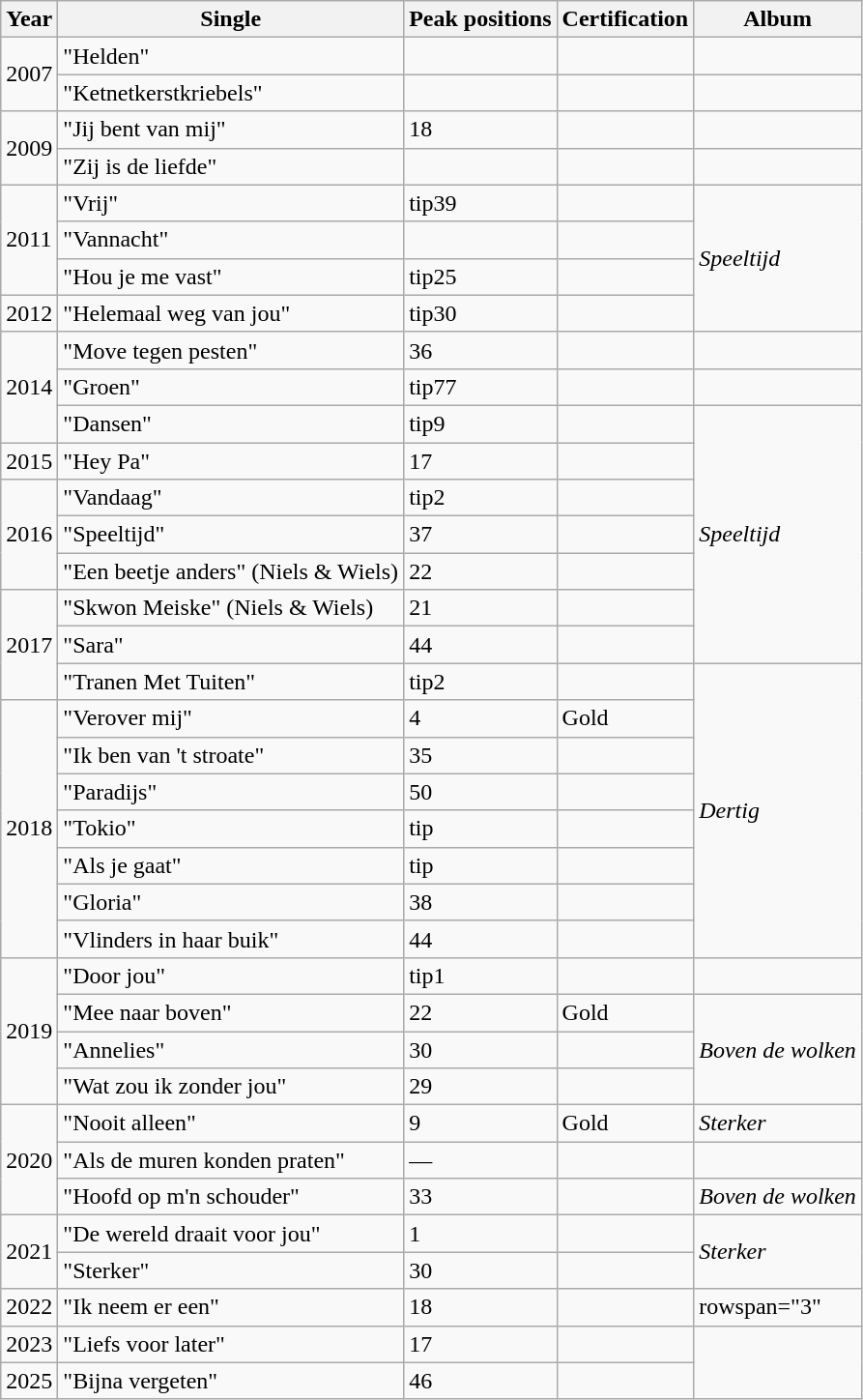<table class="wikitable">
<tr>
<th>Year</th>
<th>Single</th>
<th>Peak positions</th>
<th>Certification</th>
<th>Album</th>
</tr>
<tr>
<td rowspan="2">2007</td>
<td>"Helden"</td>
<td></td>
<td></td>
<td></td>
</tr>
<tr>
<td>"Ketnetkerstkriebels"</td>
<td></td>
<td></td>
<td></td>
</tr>
<tr>
<td rowspan="2">2009</td>
<td>"Jij bent van mij"</td>
<td>18</td>
<td></td>
<td></td>
</tr>
<tr>
<td>"Zij is de liefde"</td>
<td></td>
<td></td>
<td></td>
</tr>
<tr>
<td rowspan="3">2011</td>
<td>"Vrij"</td>
<td>tip39</td>
<td></td>
<td rowspan="4"><em>Speeltijd</em></td>
</tr>
<tr>
<td>"Vannacht"</td>
<td></td>
<td></td>
</tr>
<tr>
<td>"Hou je me vast"</td>
<td>tip25</td>
<td></td>
</tr>
<tr>
<td>2012</td>
<td>"Helemaal weg van jou"</td>
<td>tip30</td>
<td></td>
</tr>
<tr>
<td rowspan="3">2014</td>
<td>"Move tegen pesten"</td>
<td>36</td>
<td></td>
<td></td>
</tr>
<tr>
<td>"Groen"</td>
<td>tip77</td>
<td></td>
<td></td>
</tr>
<tr>
<td>"Dansen"</td>
<td>tip9</td>
<td></td>
<td rowspan="7"><em>Speeltijd</em></td>
</tr>
<tr>
<td>2015</td>
<td>"Hey Pa"</td>
<td>17</td>
<td></td>
</tr>
<tr>
<td rowspan="3">2016</td>
<td>"Vandaag"</td>
<td>tip2</td>
<td></td>
</tr>
<tr>
<td>"Speeltijd"</td>
<td>37</td>
<td></td>
</tr>
<tr>
<td>"Een beetje anders" (Niels & Wiels)</td>
<td>22</td>
<td></td>
</tr>
<tr>
<td rowspan="3">2017</td>
<td>"Skwon Meiske" (Niels & Wiels)</td>
<td>21</td>
<td></td>
</tr>
<tr>
<td>"Sara"</td>
<td>44</td>
<td></td>
</tr>
<tr>
<td>"Tranen Met Tuiten"</td>
<td>tip2</td>
<td></td>
<td rowspan="8"><em>Dertig</em></td>
</tr>
<tr>
<td rowspan="7">2018</td>
<td>"Verover mij"</td>
<td>4</td>
<td>Gold</td>
</tr>
<tr>
<td>"Ik ben van 't stroate"</td>
<td>35</td>
<td></td>
</tr>
<tr>
<td>"Paradijs"</td>
<td>50</td>
<td></td>
</tr>
<tr>
<td>"Tokio"</td>
<td>tip</td>
<td></td>
</tr>
<tr>
<td>"Als je gaat"</td>
<td>tip</td>
<td></td>
</tr>
<tr>
<td>"Gloria"</td>
<td>38</td>
<td></td>
</tr>
<tr>
<td>"Vlinders in haar buik"</td>
<td>44</td>
<td></td>
</tr>
<tr>
<td rowspan="4">2019</td>
<td>"Door jou"</td>
<td>tip1</td>
<td></td>
<td></td>
</tr>
<tr>
<td>"Mee naar boven"</td>
<td>22</td>
<td>Gold</td>
<td rowspan="3"><em>Boven de wolken</em></td>
</tr>
<tr>
<td>"Annelies"</td>
<td>30</td>
<td></td>
</tr>
<tr>
<td>"Wat zou ik zonder jou"</td>
<td>29</td>
<td></td>
</tr>
<tr>
<td rowspan="3">2020</td>
<td>"Nooit alleen"</td>
<td>9</td>
<td>Gold</td>
<td><em>Sterker</em></td>
</tr>
<tr>
<td>"Als de muren konden praten"</td>
<td>—</td>
<td></td>
<td></td>
</tr>
<tr>
<td>"Hoofd op m'n schouder"</td>
<td>33</td>
<td></td>
<td><em>Boven de wolken</em></td>
</tr>
<tr>
<td rowspan="2">2021</td>
<td>"De wereld draait voor jou"</td>
<td>1</td>
<td></td>
<td rowspan="2"><em>Sterker</em></td>
</tr>
<tr>
<td>"Sterker"</td>
<td>30</td>
<td></td>
</tr>
<tr>
<td>2022</td>
<td>"Ik neem er een"</td>
<td>18</td>
<td></td>
<td>rowspan="3" </td>
</tr>
<tr>
<td>2023</td>
<td>"Liefs voor later"<br></td>
<td>17</td>
<td></td>
</tr>
<tr>
<td>2025</td>
<td>"Bijna vergeten"<br></td>
<td>46</td>
<td></td>
</tr>
</table>
